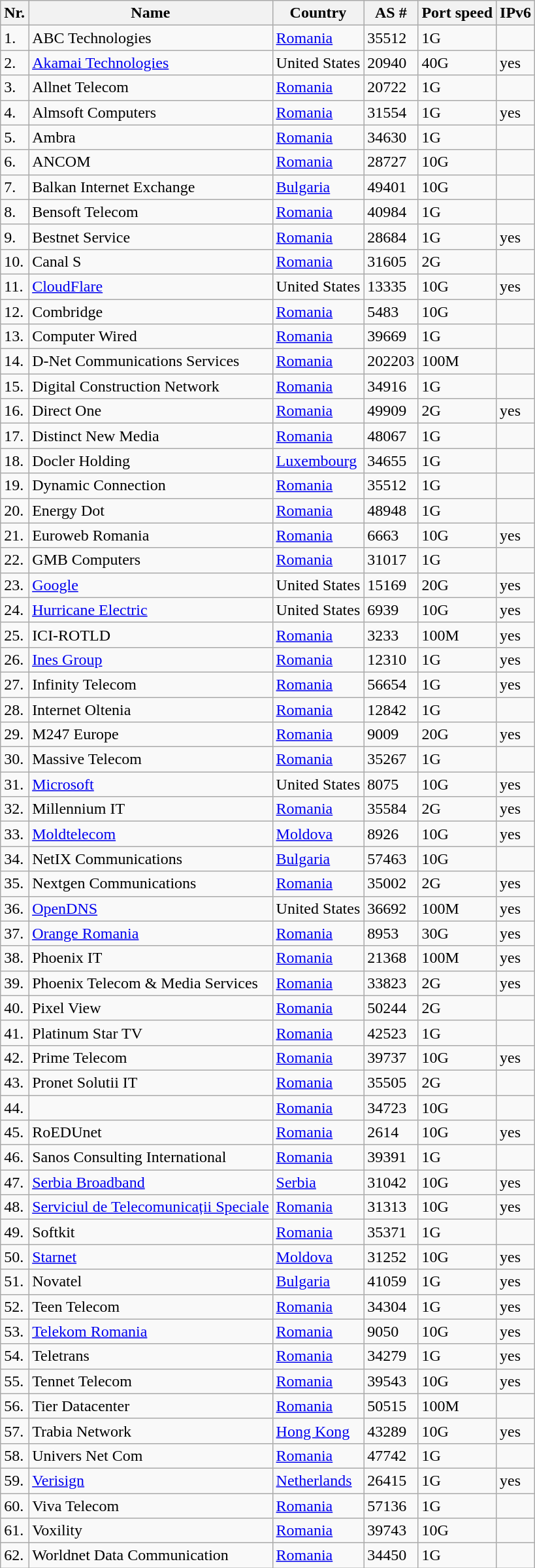<table class="wikitable sortable">
<tr>
<th>Nr.</th>
<th>Name</th>
<th>Country</th>
<th>AS #</th>
<th>Port speed</th>
<th>IPv6</th>
</tr>
<tr>
<td>1.</td>
<td>ABC Technologies</td>
<td> <a href='#'>Romania</a></td>
<td>35512</td>
<td>1G</td>
<td></td>
</tr>
<tr>
<td>2.</td>
<td><a href='#'>Akamai Technologies</a></td>
<td> United States</td>
<td>20940</td>
<td>40G</td>
<td>yes</td>
</tr>
<tr>
<td>3.</td>
<td>Allnet Telecom</td>
<td> <a href='#'>Romania</a></td>
<td>20722</td>
<td>1G</td>
<td></td>
</tr>
<tr>
<td>4.</td>
<td>Almsoft Computers</td>
<td> <a href='#'>Romania</a></td>
<td>31554</td>
<td>1G</td>
<td>yes</td>
</tr>
<tr>
<td>5.</td>
<td>Ambra</td>
<td> <a href='#'>Romania</a></td>
<td>34630</td>
<td>1G</td>
<td></td>
</tr>
<tr>
<td>6.</td>
<td>ANCOM</td>
<td> <a href='#'>Romania</a></td>
<td>28727</td>
<td>10G</td>
<td></td>
</tr>
<tr>
<td>7.</td>
<td>Balkan Internet Exchange</td>
<td> <a href='#'>Bulgaria</a></td>
<td>49401</td>
<td>10G</td>
<td></td>
</tr>
<tr>
<td>8.</td>
<td>Bensoft Telecom</td>
<td> <a href='#'>Romania</a></td>
<td>40984</td>
<td>1G</td>
<td></td>
</tr>
<tr>
<td>9.</td>
<td>Bestnet Service</td>
<td> <a href='#'>Romania</a></td>
<td>28684</td>
<td>1G</td>
<td>yes</td>
</tr>
<tr>
<td>10.</td>
<td>Canal S</td>
<td> <a href='#'>Romania</a></td>
<td>31605</td>
<td>2G</td>
<td></td>
</tr>
<tr>
<td>11.</td>
<td><a href='#'>CloudFlare</a></td>
<td> United States</td>
<td>13335</td>
<td>10G</td>
<td>yes</td>
</tr>
<tr>
<td>12.</td>
<td>Combridge</td>
<td> <a href='#'>Romania</a></td>
<td>5483</td>
<td>10G</td>
<td></td>
</tr>
<tr>
<td>13.</td>
<td>Computer Wired</td>
<td> <a href='#'>Romania</a></td>
<td>39669</td>
<td>1G</td>
<td></td>
</tr>
<tr>
<td>14.</td>
<td>D-Net Communications Services</td>
<td> <a href='#'>Romania</a></td>
<td>202203</td>
<td>100M</td>
<td></td>
</tr>
<tr>
<td>15.</td>
<td>Digital Construction Network</td>
<td> <a href='#'>Romania</a></td>
<td>34916</td>
<td>1G</td>
<td></td>
</tr>
<tr>
<td>16.</td>
<td>Direct One</td>
<td> <a href='#'>Romania</a></td>
<td>49909</td>
<td>2G</td>
<td>yes</td>
</tr>
<tr>
<td>17.</td>
<td>Distinct New Media</td>
<td> <a href='#'>Romania</a></td>
<td>48067</td>
<td>1G</td>
<td></td>
</tr>
<tr>
<td>18.</td>
<td>Docler Holding</td>
<td> <a href='#'>Luxembourg</a></td>
<td>34655</td>
<td>1G</td>
<td></td>
</tr>
<tr>
<td>19.</td>
<td>Dynamic Connection</td>
<td> <a href='#'>Romania</a></td>
<td>35512</td>
<td>1G</td>
<td></td>
</tr>
<tr>
<td>20.</td>
<td>Energy Dot</td>
<td> <a href='#'>Romania</a></td>
<td>48948</td>
<td>1G</td>
<td></td>
</tr>
<tr>
<td>21.</td>
<td>Euroweb Romania</td>
<td> <a href='#'>Romania</a></td>
<td>6663</td>
<td>10G</td>
<td>yes</td>
</tr>
<tr>
<td>22.</td>
<td>GMB Computers</td>
<td> <a href='#'>Romania</a></td>
<td>31017</td>
<td>1G</td>
<td></td>
</tr>
<tr>
<td>23.</td>
<td><a href='#'>Google</a></td>
<td> United States</td>
<td>15169</td>
<td>20G</td>
<td>yes</td>
</tr>
<tr>
<td>24.</td>
<td><a href='#'>Hurricane Electric</a></td>
<td> United States</td>
<td>6939</td>
<td>10G</td>
<td>yes</td>
</tr>
<tr>
<td>25.</td>
<td>ICI-ROTLD</td>
<td> <a href='#'>Romania</a></td>
<td>3233</td>
<td>100M</td>
<td>yes</td>
</tr>
<tr>
<td>26.</td>
<td><a href='#'>Ines Group</a></td>
<td> <a href='#'>Romania</a></td>
<td>12310</td>
<td>1G</td>
<td>yes</td>
</tr>
<tr>
<td>27.</td>
<td>Infinity Telecom</td>
<td> <a href='#'>Romania</a></td>
<td>56654</td>
<td>1G</td>
<td>yes</td>
</tr>
<tr>
<td>28.</td>
<td>Internet Oltenia</td>
<td> <a href='#'>Romania</a></td>
<td>12842</td>
<td>1G</td>
<td></td>
</tr>
<tr>
<td>29.</td>
<td>M247 Europe</td>
<td> <a href='#'>Romania</a></td>
<td>9009</td>
<td>20G</td>
<td>yes</td>
</tr>
<tr>
<td>30.</td>
<td>Massive Telecom</td>
<td> <a href='#'>Romania</a></td>
<td>35267</td>
<td>1G</td>
<td></td>
</tr>
<tr>
<td>31.</td>
<td><a href='#'>Microsoft</a></td>
<td> United States</td>
<td>8075</td>
<td>10G</td>
<td>yes</td>
</tr>
<tr>
<td>32.</td>
<td>Millennium IT</td>
<td> <a href='#'>Romania</a></td>
<td>35584</td>
<td>2G</td>
<td>yes</td>
</tr>
<tr>
<td>33.</td>
<td><a href='#'>Moldtelecom</a></td>
<td> <a href='#'>Moldova</a></td>
<td>8926</td>
<td>10G</td>
<td>yes</td>
</tr>
<tr>
<td>34.</td>
<td>NetIX Communications</td>
<td> <a href='#'>Bulgaria</a></td>
<td>57463</td>
<td>10G</td>
<td></td>
</tr>
<tr>
<td>35.</td>
<td>Nextgen Communications</td>
<td> <a href='#'>Romania</a></td>
<td>35002</td>
<td>2G</td>
<td>yes</td>
</tr>
<tr>
<td>36.</td>
<td><a href='#'>OpenDNS</a></td>
<td> United States</td>
<td>36692</td>
<td>100M</td>
<td>yes</td>
</tr>
<tr>
<td>37.</td>
<td><a href='#'>Orange Romania</a></td>
<td> <a href='#'>Romania</a></td>
<td>8953</td>
<td>30G</td>
<td>yes</td>
</tr>
<tr>
<td>38.</td>
<td>Phoenix IT</td>
<td> <a href='#'>Romania</a></td>
<td>21368</td>
<td>100M</td>
<td>yes</td>
</tr>
<tr>
<td>39.</td>
<td>Phoenix Telecom & Media Services</td>
<td> <a href='#'>Romania</a></td>
<td>33823</td>
<td>2G</td>
<td>yes</td>
</tr>
<tr>
<td>40.</td>
<td>Pixel View</td>
<td> <a href='#'>Romania</a></td>
<td>50244</td>
<td>2G</td>
<td></td>
</tr>
<tr>
<td>41.</td>
<td>Platinum Star TV</td>
<td> <a href='#'>Romania</a></td>
<td>42523</td>
<td>1G</td>
<td></td>
</tr>
<tr>
<td>42.</td>
<td>Prime Telecom</td>
<td> <a href='#'>Romania</a></td>
<td>39737</td>
<td>10G</td>
<td>yes</td>
</tr>
<tr>
<td>43.</td>
<td>Pronet Solutii IT</td>
<td> <a href='#'>Romania</a></td>
<td>35505</td>
<td>2G</td>
<td></td>
</tr>
<tr>
<td>44.</td>
<td></td>
<td> <a href='#'>Romania</a></td>
<td>34723</td>
<td>10G</td>
<td></td>
</tr>
<tr>
<td>45.</td>
<td>RoEDUnet</td>
<td> <a href='#'>Romania</a></td>
<td>2614</td>
<td>10G</td>
<td>yes</td>
</tr>
<tr>
<td>46.</td>
<td>Sanos Consulting International</td>
<td> <a href='#'>Romania</a></td>
<td>39391</td>
<td>1G</td>
<td></td>
</tr>
<tr>
<td>47.</td>
<td><a href='#'>Serbia Broadband</a></td>
<td> <a href='#'>Serbia</a></td>
<td>31042</td>
<td>10G</td>
<td>yes</td>
</tr>
<tr>
<td>48.</td>
<td><a href='#'>Serviciul de Telecomunicații Speciale</a></td>
<td> <a href='#'>Romania</a></td>
<td>31313</td>
<td>10G</td>
<td>yes</td>
</tr>
<tr>
<td>49.</td>
<td>Softkit</td>
<td> <a href='#'>Romania</a></td>
<td>35371</td>
<td>1G</td>
<td></td>
</tr>
<tr>
<td>50.</td>
<td><a href='#'>Starnet</a></td>
<td> <a href='#'>Moldova</a></td>
<td>31252</td>
<td>10G</td>
<td>yes</td>
</tr>
<tr>
<td>51.</td>
<td>Novatel</td>
<td> <a href='#'>Bulgaria</a></td>
<td>41059</td>
<td>1G</td>
<td>yes</td>
</tr>
<tr>
<td>52.</td>
<td>Teen Telecom</td>
<td> <a href='#'>Romania</a></td>
<td>34304</td>
<td>1G</td>
<td>yes</td>
</tr>
<tr>
<td>53.</td>
<td><a href='#'>Telekom Romania</a></td>
<td> <a href='#'>Romania</a></td>
<td>9050</td>
<td>10G</td>
<td>yes</td>
</tr>
<tr>
<td>54.</td>
<td>Teletrans</td>
<td> <a href='#'>Romania</a></td>
<td>34279</td>
<td>1G</td>
<td>yes</td>
</tr>
<tr>
<td>55.</td>
<td>Tennet Telecom</td>
<td> <a href='#'>Romania</a></td>
<td>39543</td>
<td>10G</td>
<td>yes</td>
</tr>
<tr>
<td>56.</td>
<td>Tier Datacenter</td>
<td> <a href='#'>Romania</a></td>
<td>50515</td>
<td>100M</td>
<td></td>
</tr>
<tr>
<td>57.</td>
<td>Trabia Network</td>
<td> <a href='#'>Hong Kong</a></td>
<td>43289</td>
<td>10G</td>
<td>yes</td>
</tr>
<tr>
<td>58.</td>
<td>Univers Net Com</td>
<td> <a href='#'>Romania</a></td>
<td>47742</td>
<td>1G</td>
<td></td>
</tr>
<tr>
<td>59.</td>
<td><a href='#'>Verisign</a></td>
<td> <a href='#'>Netherlands</a></td>
<td>26415</td>
<td>1G</td>
<td>yes</td>
</tr>
<tr>
<td>60.</td>
<td>Viva Telecom</td>
<td> <a href='#'>Romania</a></td>
<td>57136</td>
<td>1G</td>
<td></td>
</tr>
<tr>
<td>61.</td>
<td>Voxility</td>
<td> <a href='#'>Romania</a></td>
<td>39743</td>
<td>10G</td>
<td></td>
</tr>
<tr>
<td>62.</td>
<td>Worldnet Data Communication</td>
<td> <a href='#'>Romania</a></td>
<td>34450</td>
<td>1G</td>
<td></td>
</tr>
</table>
